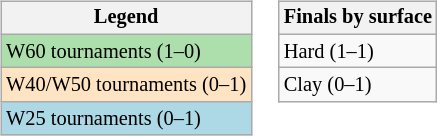<table>
<tr valign=top>
<td><br><table class="wikitable" style=font-size:85%>
<tr>
<th>Legend</th>
</tr>
<tr style="background:#addfad;">
<td>W60 tournaments (1–0)</td>
</tr>
<tr style="background:#ffe4c4;">
<td>W40/W50 tournaments (0–1)</td>
</tr>
<tr style="background:lightblue;">
<td>W25 tournaments (0–1)</td>
</tr>
</table>
</td>
<td><br><table class="wikitable" style=font-size:85%>
<tr>
<th>Finals by surface</th>
</tr>
<tr>
<td>Hard (1–1)</td>
</tr>
<tr>
<td>Clay (0–1)</td>
</tr>
</table>
</td>
</tr>
</table>
